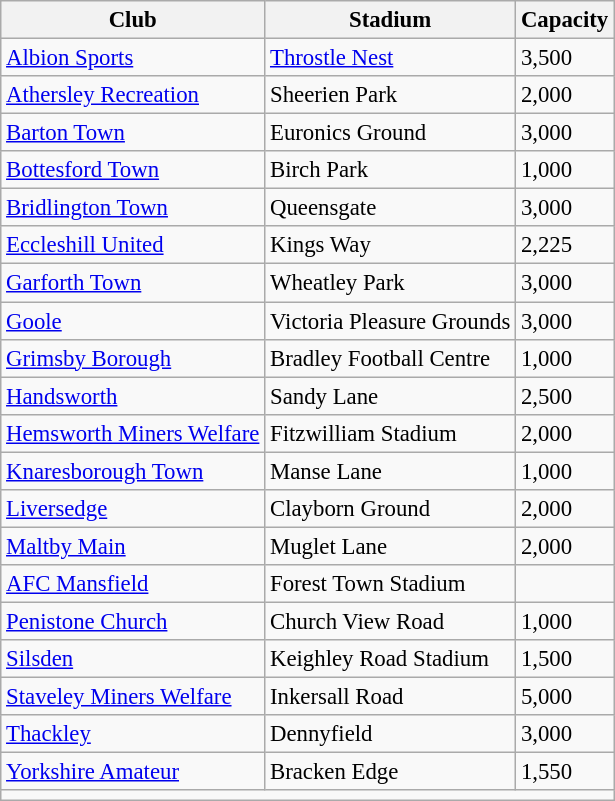<table class="wikitable sortable" style="font-size:95%">
<tr>
<th>Club</th>
<th>Stadium</th>
<th>Capacity</th>
</tr>
<tr>
<td><a href='#'>Albion Sports</a></td>
<td><a href='#'>Throstle Nest</a></td>
<td>3,500</td>
</tr>
<tr>
<td><a href='#'>Athersley Recreation</a></td>
<td>Sheerien Park</td>
<td>2,000</td>
</tr>
<tr>
<td><a href='#'>Barton Town</a></td>
<td>Euronics Ground</td>
<td>3,000</td>
</tr>
<tr>
<td><a href='#'>Bottesford Town</a></td>
<td>Birch Park</td>
<td>1,000</td>
</tr>
<tr>
<td><a href='#'>Bridlington Town</a></td>
<td>Queensgate</td>
<td>3,000</td>
</tr>
<tr>
<td><a href='#'>Eccleshill United</a></td>
<td>Kings Way</td>
<td>2,225</td>
</tr>
<tr>
<td><a href='#'>Garforth Town</a></td>
<td>Wheatley Park</td>
<td>3,000</td>
</tr>
<tr>
<td><a href='#'>Goole</a></td>
<td>Victoria Pleasure Grounds</td>
<td>3,000</td>
</tr>
<tr>
<td><a href='#'>Grimsby Borough</a></td>
<td>Bradley Football Centre</td>
<td>1,000</td>
</tr>
<tr>
<td><a href='#'>Handsworth</a></td>
<td>Sandy Lane</td>
<td>2,500</td>
</tr>
<tr>
<td><a href='#'>Hemsworth Miners Welfare</a></td>
<td>Fitzwilliam Stadium</td>
<td>2,000</td>
</tr>
<tr>
<td><a href='#'>Knaresborough Town</a></td>
<td>Manse Lane</td>
<td>1,000</td>
</tr>
<tr>
<td><a href='#'>Liversedge</a></td>
<td>Clayborn Ground</td>
<td>2,000</td>
</tr>
<tr>
<td><a href='#'>Maltby Main</a></td>
<td>Muglet Lane</td>
<td>2,000</td>
</tr>
<tr>
<td><a href='#'>AFC Mansfield</a></td>
<td>Forest Town Stadium</td>
<td></td>
</tr>
<tr>
<td><a href='#'>Penistone Church</a></td>
<td>Church View Road</td>
<td>1,000</td>
</tr>
<tr>
<td><a href='#'>Silsden</a></td>
<td>Keighley Road Stadium</td>
<td>1,500</td>
</tr>
<tr>
<td><a href='#'>Staveley Miners Welfare</a></td>
<td>Inkersall Road</td>
<td>5,000</td>
</tr>
<tr>
<td><a href='#'>Thackley</a></td>
<td>Dennyfield</td>
<td>3,000</td>
</tr>
<tr>
<td><a href='#'>Yorkshire Amateur</a></td>
<td>Bracken Edge</td>
<td>1,550</td>
</tr>
<tr>
<td colspan=3></td>
</tr>
</table>
